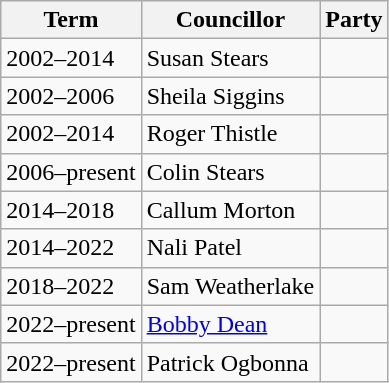<table class="wikitable">
<tr>
<th>Term</th>
<th>Councillor</th>
<th colspan=2>Party</th>
</tr>
<tr>
<td>2002–2014</td>
<td>Susan Stears</td>
<td></td>
</tr>
<tr>
<td>2002–2006</td>
<td>Sheila Siggins</td>
<td></td>
</tr>
<tr>
<td>2002–2014</td>
<td>Roger Thistle</td>
<td></td>
</tr>
<tr>
<td>2006–present</td>
<td>Colin Stears</td>
<td></td>
</tr>
<tr>
<td>2014–2018</td>
<td>Callum Morton</td>
<td></td>
</tr>
<tr>
<td>2014–2022</td>
<td>Nali Patel</td>
<td></td>
</tr>
<tr>
<td>2018–2022</td>
<td>Sam Weatherlake</td>
<td></td>
</tr>
<tr>
<td>2022–present</td>
<td><a href='#'>Bobby Dean</a></td>
<td></td>
</tr>
<tr>
<td>2022–present</td>
<td>Patrick Ogbonna</td>
<td></td>
</tr>
</table>
